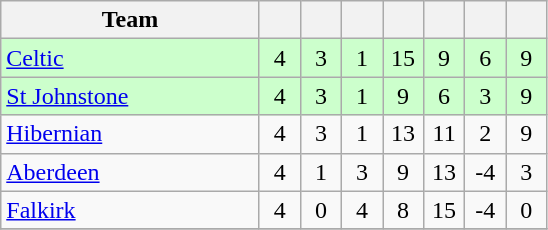<table class="wikitable" style="text-align:center;">
<tr>
<th width=165>Team</th>
<th width=20></th>
<th width=20></th>
<th width=20></th>
<th width=20></th>
<th width=20></th>
<th width=20></th>
<th width=20></th>
</tr>
<tr style="background:#cfc;">
<td align="left"><a href='#'>Celtic</a></td>
<td>4</td>
<td>3</td>
<td>1</td>
<td>15</td>
<td>9</td>
<td>6</td>
<td>9</td>
</tr>
<tr style="background:#cfc;">
<td align="left"><a href='#'>St Johnstone</a></td>
<td>4</td>
<td>3</td>
<td>1</td>
<td>9</td>
<td>6</td>
<td>3</td>
<td>9</td>
</tr>
<tr>
<td align="left"><a href='#'>Hibernian</a></td>
<td>4</td>
<td>3</td>
<td>1</td>
<td>13</td>
<td>11</td>
<td>2</td>
<td>9</td>
</tr>
<tr>
<td align="left"><a href='#'>Aberdeen</a></td>
<td>4</td>
<td>1</td>
<td>3</td>
<td>9</td>
<td>13</td>
<td>-4</td>
<td>3</td>
</tr>
<tr>
<td align="left"><a href='#'>Falkirk</a></td>
<td>4</td>
<td>0</td>
<td>4</td>
<td>8</td>
<td>15</td>
<td>-4</td>
<td>0</td>
</tr>
<tr>
</tr>
</table>
